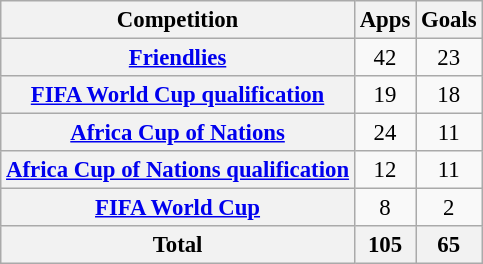<table class="wikitable plainrowheaders sortable" style="text-align:center; font-size:95%">
<tr>
<th scope="col">Competition</th>
<th scope="col">Apps</th>
<th scope="col">Goals</th>
</tr>
<tr>
<th scope="row"><a href='#'>Friendlies</a></th>
<td>42</td>
<td>23</td>
</tr>
<tr>
<th scope="row"><a href='#'>FIFA World Cup qualification</a></th>
<td>19</td>
<td>18</td>
</tr>
<tr>
<th scope="row"><a href='#'>Africa Cup of Nations</a></th>
<td>24</td>
<td>11</td>
</tr>
<tr>
<th scope="row"><a href='#'>Africa Cup of Nations qualification</a></th>
<td>12</td>
<td>11</td>
</tr>
<tr>
<th scope="row"><a href='#'>FIFA World Cup</a></th>
<td>8</td>
<td>2</td>
</tr>
<tr>
<th>Total</th>
<th>105</th>
<th>65</th>
</tr>
</table>
